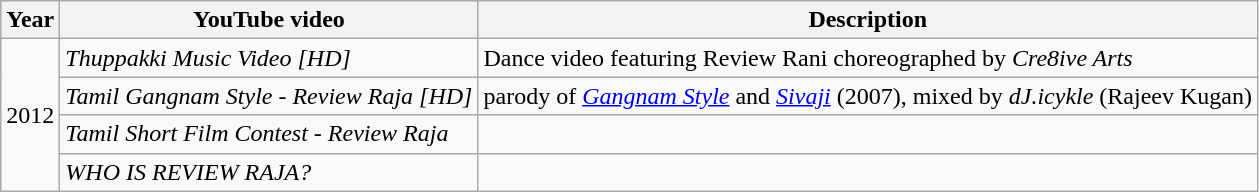<table class="wikitable sortable">
<tr>
<th>Year</th>
<th>YouTube video</th>
<th>Description</th>
</tr>
<tr>
<td rowspan="4">2012</td>
<td><em>Thuppakki Music Video [HD]</em></td>
<td>Dance video featuring Review Rani choreographed by <em>Cre8ive Arts</em></td>
</tr>
<tr>
<td><em>Tamil Gangnam Style - Review Raja [HD]</em></td>
<td>parody of <em><a href='#'>Gangnam Style</a></em> and <a href='#'><em>Sivaji</em></a> (2007), mixed by <em>dJ.icykle</em> (Rajeev Kugan)</td>
</tr>
<tr>
<td><em>Tamil Short Film Contest - Review Raja</em></td>
<td></td>
</tr>
<tr>
<td><em>WHO IS REVIEW RAJA?</em></td>
<td></td>
</tr>
</table>
